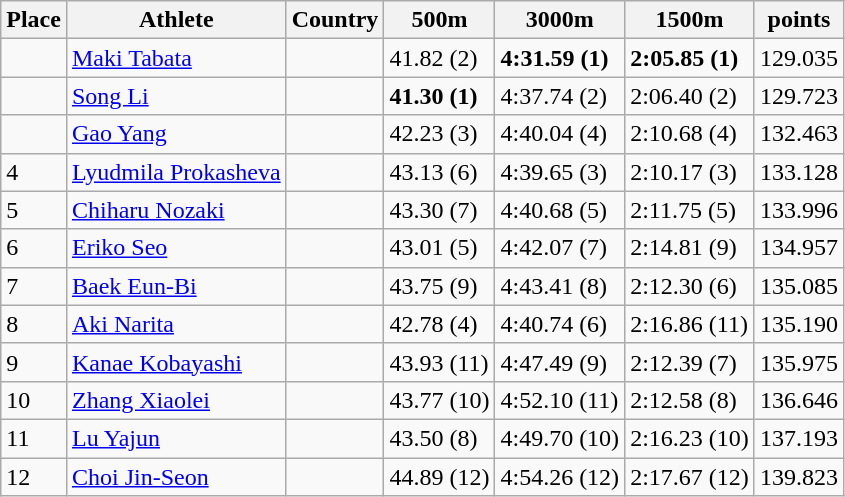<table class="wikitable">
<tr>
<th>Place</th>
<th>Athlete</th>
<th>Country</th>
<th>500m</th>
<th>3000m</th>
<th>1500m</th>
<th>points</th>
</tr>
<tr>
<td></td>
<td><a href='#'>Maki Tabata</a></td>
<td></td>
<td>41.82 (2)</td>
<td><strong>4:31.59 (1)</strong></td>
<td><strong>2:05.85 (1)</strong></td>
<td>129.035</td>
</tr>
<tr>
<td></td>
<td><a href='#'>Song Li</a></td>
<td></td>
<td><strong>41.30 (1)</strong></td>
<td>4:37.74 (2)</td>
<td>2:06.40 (2)</td>
<td>129.723</td>
</tr>
<tr>
<td></td>
<td><a href='#'>Gao Yang</a></td>
<td></td>
<td>42.23 (3)</td>
<td>4:40.04 (4)</td>
<td>2:10.68 (4)</td>
<td>132.463</td>
</tr>
<tr>
<td>4</td>
<td><a href='#'>Lyudmila Prokasheva</a></td>
<td></td>
<td>43.13 (6)</td>
<td>4:39.65 (3)</td>
<td>2:10.17 (3)</td>
<td>133.128</td>
</tr>
<tr>
<td>5</td>
<td><a href='#'>Chiharu Nozaki</a></td>
<td></td>
<td>43.30 (7)</td>
<td>4:40.68 (5)</td>
<td>2:11.75 (5)</td>
<td>133.996</td>
</tr>
<tr>
<td>6</td>
<td><a href='#'>Eriko Seo</a></td>
<td></td>
<td>43.01 (5)</td>
<td>4:42.07 (7)</td>
<td>2:14.81 (9)</td>
<td>134.957</td>
</tr>
<tr>
<td>7</td>
<td><a href='#'>Baek Eun-Bi</a></td>
<td></td>
<td>43.75 (9)</td>
<td>4:43.41 (8)</td>
<td>2:12.30 (6)</td>
<td>135.085</td>
</tr>
<tr>
<td>8</td>
<td><a href='#'>Aki Narita</a></td>
<td></td>
<td>42.78 (4)</td>
<td>4:40.74 (6)</td>
<td>2:16.86 (11)</td>
<td>135.190</td>
</tr>
<tr>
<td>9</td>
<td><a href='#'>Kanae Kobayashi</a></td>
<td></td>
<td>43.93 (11)</td>
<td>4:47.49 (9)</td>
<td>2:12.39 (7)</td>
<td>135.975</td>
</tr>
<tr>
<td>10</td>
<td><a href='#'>Zhang Xiaolei</a></td>
<td></td>
<td>43.77 (10)</td>
<td>4:52.10 (11)</td>
<td>2:12.58 (8)</td>
<td>136.646</td>
</tr>
<tr>
<td>11</td>
<td><a href='#'>Lu Yajun</a></td>
<td></td>
<td>43.50 (8)</td>
<td>4:49.70 (10)</td>
<td>2:16.23 (10)</td>
<td>137.193</td>
</tr>
<tr>
<td>12</td>
<td><a href='#'>Choi Jin-Seon</a></td>
<td></td>
<td>44.89 (12)</td>
<td>4:54.26 (12)</td>
<td>2:17.67 (12)</td>
<td>139.823</td>
</tr>
</table>
